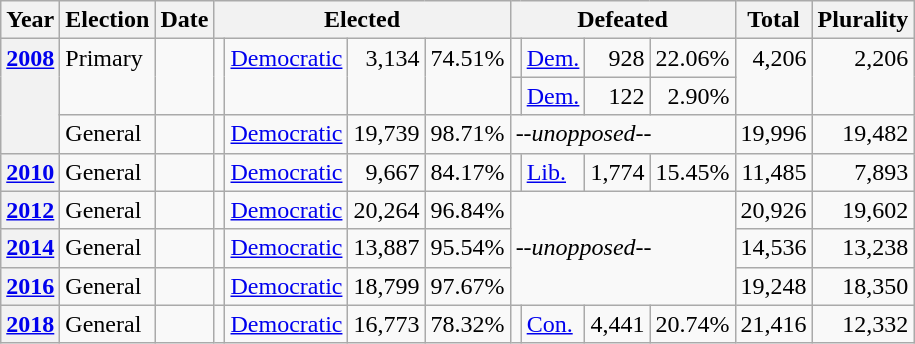<table class=wikitable>
<tr>
<th>Year</th>
<th>Election</th>
<th>Date</th>
<th ! colspan="4">Elected</th>
<th ! colspan="4">Defeated</th>
<th>Total</th>
<th>Plurality</th>
</tr>
<tr>
<th rowspan="3" valign="top"><a href='#'>2008</a></th>
<td rowspan="2" valign="top">Primary</td>
<td rowspan="2" valign="top"></td>
<td rowspan="2" valign="top"></td>
<td rowspan="2" valign="top" ><a href='#'>Democratic</a></td>
<td rowspan="2" valign="top" align="right">3,134</td>
<td rowspan="2" valign="top" align="right">74.51%</td>
<td valign="top"></td>
<td valign="top" ><a href='#'>Dem.</a></td>
<td valign="top" align="right">928</td>
<td valign="top" align="right">22.06%</td>
<td rowspan="2" valign="top" align="right">4,206</td>
<td rowspan="2" valign="top" align="right">2,206</td>
</tr>
<tr>
<td valign="top"></td>
<td valign="top" ><a href='#'>Dem.</a></td>
<td valign="top" align="right">122</td>
<td valign="top" align="right">2.90%</td>
</tr>
<tr>
<td valign="top">General</td>
<td valign="top"></td>
<td valign="top"></td>
<td valign="top" ><a href='#'>Democratic</a></td>
<td valign="top" align="right">19,739</td>
<td valign="top" align="right">98.71%</td>
<td valign="top" colspan="4"><em>--unopposed--</em></td>
<td valign="top" align="right">19,996</td>
<td valign="top" align="right">19,482</td>
</tr>
<tr>
<th valign="top"><a href='#'>2010</a></th>
<td valign="top">General</td>
<td valign="top"></td>
<td valign="top"></td>
<td valign="top" ><a href='#'>Democratic</a></td>
<td valign="top" align="right">9,667</td>
<td valign="top" align="right">84.17%</td>
<td valign="top"></td>
<td valign="top" ><a href='#'>Lib.</a></td>
<td valign="top" align="right">1,774</td>
<td valign="top" align="right">15.45%</td>
<td valign="top" align="right">11,485</td>
<td valign="top" align="right">7,893</td>
</tr>
<tr>
<th valign="top"><a href='#'>2012</a></th>
<td valign="top">General</td>
<td valign="top"></td>
<td valign="top"></td>
<td valign="top" ><a href='#'>Democratic</a></td>
<td valign="top" align="right">20,264</td>
<td valign="top" align="right">96.84%</td>
<td colspan="4" rowspan="3"><em>--unopposed--</em></td>
<td valign="top" align="right">20,926</td>
<td valign="top" align="right">19,602</td>
</tr>
<tr>
<th valign="top"><a href='#'>2014</a></th>
<td valign="top">General</td>
<td valign="top"></td>
<td valign="top"></td>
<td valign="top" ><a href='#'>Democratic</a></td>
<td valign="top" align="right">13,887</td>
<td valign="top" align="right">95.54%</td>
<td valign="top" align="right">14,536</td>
<td valign="top" align="right">13,238</td>
</tr>
<tr>
<th valign="top"><a href='#'>2016</a></th>
<td valign="top">General</td>
<td valign="top"></td>
<td valign="top"></td>
<td valign="top" ><a href='#'>Democratic</a></td>
<td valign="top" align="right">18,799</td>
<td valign="top" align="right">97.67%</td>
<td valign="top" align="right">19,248</td>
<td valign="top" align="right">18,350</td>
</tr>
<tr>
<th valign="top"><a href='#'>2018</a></th>
<td valign="top">General</td>
<td valign="top"></td>
<td valign="top"></td>
<td valign="top" ><a href='#'>Democratic</a></td>
<td valign="top" align="right">16,773</td>
<td valign="top" align="right">78.32%</td>
<td valign="top"></td>
<td valign="top" ><a href='#'>Con.</a></td>
<td valign="top" align="right">4,441</td>
<td valign="top" align="right">20.74%</td>
<td valign="top" align="right">21,416</td>
<td valign="top" align="right">12,332</td>
</tr>
</table>
